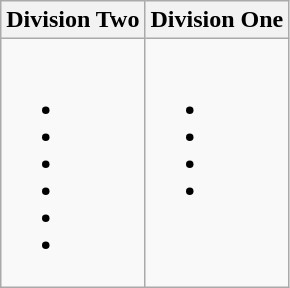<table class="wikitable">
<tr>
<th>Division Two</th>
<th>Division One</th>
</tr>
<tr>
<td valign=top><br><ul><li></li><li></li><li></li><li></li><li></li><li></li></ul></td>
<td valign=top><br><ul><li></li><li></li><li></li><li></li></ul></td>
</tr>
</table>
